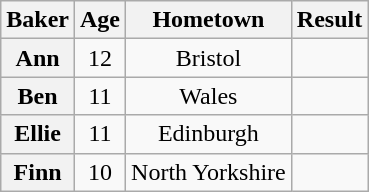<table class="wikitable sortable" style="display:inline-table; text-align:center">
<tr>
<th scope="col">Baker</th>
<th scope="col">Age</th>
<th scope="col">Hometown</th>
<th scope="col">Result</th>
</tr>
<tr>
<th scope="row">Ann</th>
<td>12</td>
<td>Bristol</td>
<td></td>
</tr>
<tr>
<th scope="row">Ben</th>
<td>11</td>
<td>Wales</td>
<td></td>
</tr>
<tr>
<th scope="row">Ellie</th>
<td>11</td>
<td>Edinburgh</td>
<td></td>
</tr>
<tr>
<th scope="row">Finn</th>
<td>10</td>
<td>North Yorkshire</td>
<td></td>
</tr>
</table>
